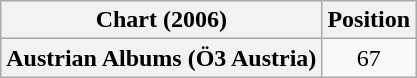<table class="wikitable plainrowheaders" style="text-align:center">
<tr>
<th scope="col">Chart (2006)</th>
<th scope="col">Position</th>
</tr>
<tr>
<th scope="row">Austrian Albums (Ö3 Austria)</th>
<td>67</td>
</tr>
</table>
